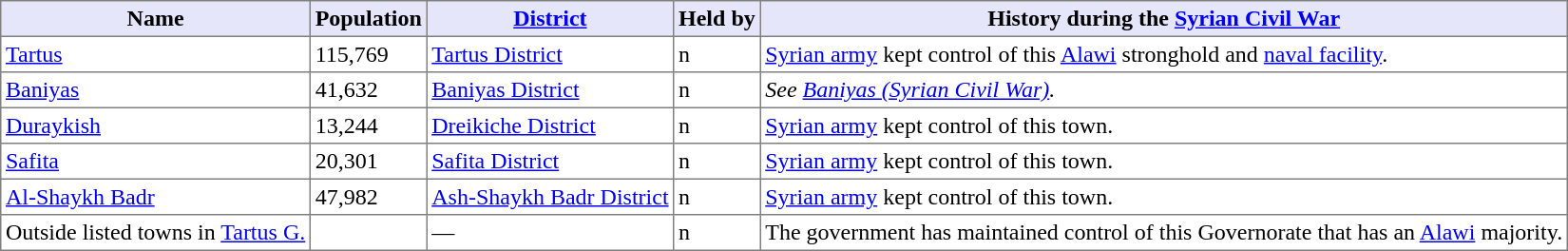<table class="toccolours sortable" border="1" cellpadding="3" style="border-collapse:collapse">
<tr style="background:lavender;">
<th>Name</th>
<th>Population</th>
<th><a href='#'>District</a></th>
<th>Held by</th>
<th>History during the <a href='#'>Syrian Civil War</a></th>
</tr>
<tr>
<td><a href='#'>Tartus</a></td>
<td>115,769</td>
<td><a href='#'>Tartus District</a></td>
<td><span>n</span></td>
<td><a href='#'>Syrian army</a> kept control of this <a href='#'>Alawi</a> stronghold and <a href='#'>naval facility</a>.</td>
</tr>
<tr>
<td><a href='#'>Baniyas</a></td>
<td>41,632</td>
<td><a href='#'>Baniyas District</a></td>
<td><span>n</span></td>
<td><em>See <a href='#'>Baniyas (Syrian Civil War)</a>.</em></td>
</tr>
<tr>
<td><a href='#'>Duraykish</a></td>
<td>13,244</td>
<td><a href='#'>Dreikiche District</a></td>
<td><span>n</span></td>
<td><a href='#'>Syrian army</a> kept control of this town.</td>
</tr>
<tr>
<td><a href='#'>Safita</a></td>
<td>20,301</td>
<td><a href='#'>Safita District</a></td>
<td><span>n</span></td>
<td><a href='#'>Syrian army</a> kept control of this town.</td>
</tr>
<tr>
<td><a href='#'>Al-Shaykh Badr</a></td>
<td>47,982</td>
<td><a href='#'>Ash-Shaykh Badr District</a></td>
<td><span>n</span></td>
<td><a href='#'>Syrian army</a> kept control of this town.</td>
</tr>
<tr>
<td>Outside listed towns in <a href='#'>Tartus G.</a></td>
<td></td>
<td>—</td>
<td><span>n</span></td>
<td>The government has maintained control of this Governorate that has an <a href='#'>Alawi</a> majority.</td>
</tr>
</table>
